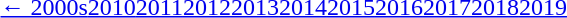<table id="toc" class="toc" summary=Contents>
<tr>
<th></th>
</tr>
<tr>
<td align="center"><a href='#'>← 2000s</a><a href='#'>2010</a><a href='#'>2011</a><a href='#'>2012</a><a href='#'>2013</a><a href='#'>2014</a><a href='#'>2015</a><a href='#'>2016</a><a href='#'>2017</a><a href='#'>2018</a><a href='#'>2019</a></td>
</tr>
</table>
